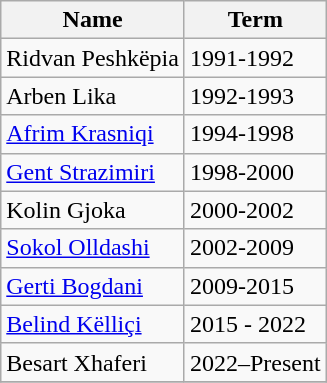<table class="wikitable">
<tr>
<th>Name</th>
<th>Term</th>
</tr>
<tr>
<td>Ridvan Peshkëpia</td>
<td>1991-1992</td>
</tr>
<tr>
<td>Arben Lika</td>
<td>1992-1993</td>
</tr>
<tr>
<td><a href='#'>Afrim Krasniqi</a></td>
<td>1994-1998</td>
</tr>
<tr>
<td><a href='#'>Gent Strazimiri</a></td>
<td>1998-2000</td>
</tr>
<tr>
<td>Kolin Gjoka</td>
<td>2000-2002</td>
</tr>
<tr>
<td><a href='#'>Sokol Olldashi</a></td>
<td>2002-2009</td>
</tr>
<tr>
<td><a href='#'>Gerti Bogdani</a></td>
<td>2009-2015</td>
</tr>
<tr>
<td><a href='#'>Belind Këlliçi</a></td>
<td>2015 - 2022</td>
</tr>
<tr>
<td Besart Xhaferri>Besart Xhaferi</td>
<td>2022–Present</td>
</tr>
<tr>
</tr>
</table>
